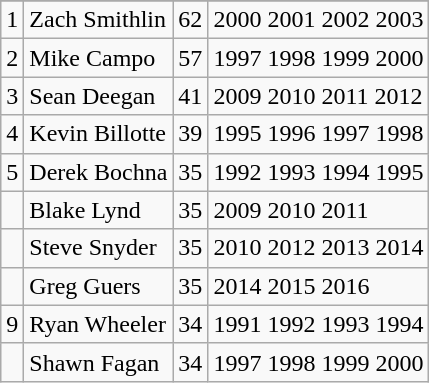<table class="wikitable">
<tr>
</tr>
<tr>
<td>1</td>
<td>Zach Smithlin</td>
<td>62</td>
<td>2000 2001 2002 2003</td>
</tr>
<tr>
<td>2</td>
<td>Mike Campo</td>
<td>57</td>
<td>1997 1998 1999 2000</td>
</tr>
<tr>
<td>3</td>
<td>Sean Deegan</td>
<td>41</td>
<td>2009 2010 2011 2012</td>
</tr>
<tr>
<td>4</td>
<td>Kevin Billotte</td>
<td>39</td>
<td>1995 1996 1997 1998</td>
</tr>
<tr>
<td>5</td>
<td>Derek Bochna</td>
<td>35</td>
<td>1992 1993 1994 1995</td>
</tr>
<tr>
<td></td>
<td>Blake Lynd</td>
<td>35</td>
<td>2009 2010 2011</td>
</tr>
<tr>
<td></td>
<td>Steve Snyder</td>
<td>35</td>
<td>2010 2012 2013 2014</td>
</tr>
<tr>
<td></td>
<td>Greg Guers</td>
<td>35</td>
<td>2014 2015 2016</td>
</tr>
<tr>
<td>9</td>
<td>Ryan Wheeler</td>
<td>34</td>
<td>1991 1992 1993 1994</td>
</tr>
<tr>
<td></td>
<td>Shawn Fagan</td>
<td>34</td>
<td>1997 1998 1999 2000</td>
</tr>
</table>
